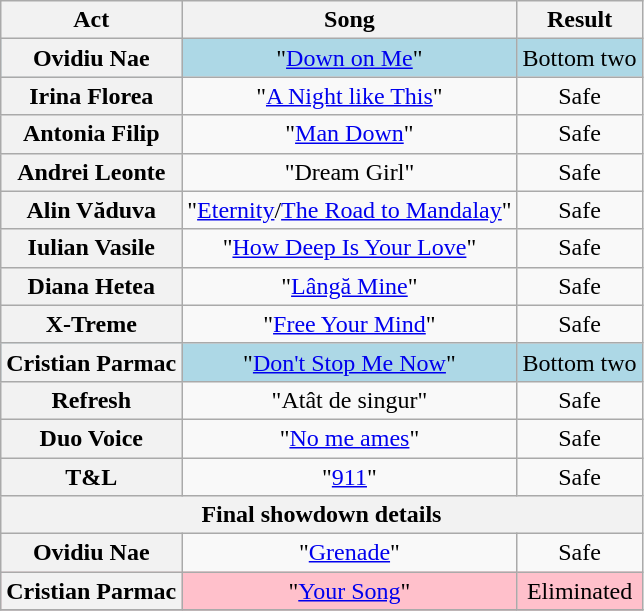<table class="wikitable plainrowheaders" style="text-align:center;">
<tr>
<th scope="col">Act</th>
<th scope="col">Song</th>
<th scope="col">Result</th>
</tr>
<tr style="background:lightblue;">
<th scope="row">Ovidiu Nae</th>
<td>"<a href='#'>Down on Me</a>"</td>
<td>Bottom two</td>
</tr>
<tr>
<th scope="row">Irina Florea</th>
<td>"<a href='#'>A Night like This</a>"</td>
<td>Safe</td>
</tr>
<tr>
<th scope="row">Antonia Filip</th>
<td>"<a href='#'>Man Down</a>"</td>
<td>Safe</td>
</tr>
<tr>
<th scope="row">Andrei Leonte</th>
<td>"Dream Girl"</td>
<td>Safe</td>
</tr>
<tr>
<th scope="row">Alin Văduva</th>
<td>"<a href='#'>Eternity</a>/<a href='#'>The Road to Mandalay</a>"</td>
<td>Safe</td>
</tr>
<tr>
<th scope="row">Iulian Vasile</th>
<td>"<a href='#'>How Deep Is Your Love</a>"</td>
<td>Safe</td>
</tr>
<tr>
<th scope="row">Diana Hetea</th>
<td>"<a href='#'>Lângă Mine</a>"</td>
<td>Safe</td>
</tr>
<tr>
<th scope="row">X-Treme</th>
<td>"<a href='#'>Free Your Mind</a>"</td>
<td>Safe</td>
</tr>
<tr style="background:lightblue;">
<th scope="row">Cristian Parmac</th>
<td>"<a href='#'>Don't Stop Me Now</a>"</td>
<td>Bottom two</td>
</tr>
<tr>
<th scope="row">Refresh</th>
<td>"Atât de singur"</td>
<td>Safe</td>
</tr>
<tr>
<th scope="row">Duo Voice</th>
<td>"<a href='#'>No me ames</a>"</td>
<td>Safe</td>
</tr>
<tr>
<th scope="row">T&L</th>
<td>"<a href='#'>911</a>"</td>
<td>Safe</td>
</tr>
<tr>
<th colspan="4">Final showdown details</th>
</tr>
<tr>
<th scope="row">Ovidiu Nae</th>
<td>"<a href='#'>Grenade</a>"</td>
<td>Safe</td>
</tr>
<tr style="background:pink;">
<th scope="row">Cristian Parmac</th>
<td>"<a href='#'>Your Song</a>"</td>
<td>Eliminated</td>
</tr>
<tr>
</tr>
</table>
